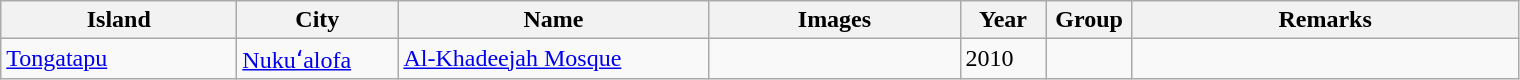<table class="wikitable sortable">
<tr>
<th align=left width=150px>Island</th>
<th align=left width=100px>City</th>
<th align=left width=200px>Name</th>
<th align=center width=160px class=unsortable>Images</th>
<th align=left width=050px>Year</th>
<th align=center width=050px>Group</th>
<th align=left width=250px class=unsortable>Remarks</th>
</tr>
<tr valign=top>
<td><a href='#'>Tongatapu</a></td>
<td><a href='#'>Nukuʻalofa</a></td>
<td><a href='#'>Al-Khadeejah Mosque</a></td>
<td></td>
<td>2010</td>
<td></td>
<td></td>
</tr>
</table>
